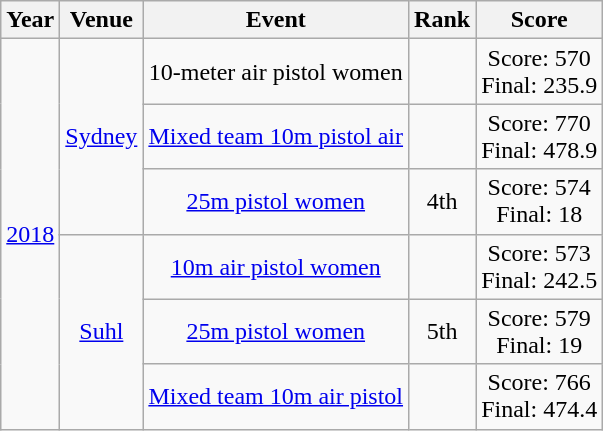<table Class="wikitable sortable" style="text-align:center;">
<tr>
<th>Year</th>
<th>Venue</th>
<th>Event</th>
<th>Rank</th>
<th>Score</th>
</tr>
<tr>
<td rowspan=6><a href='#'>2018</a></td>
<td rowspan=3><a href='#'>Sydney</a></td>
<td>10-meter air pistol women</td>
<td></td>
<td>Score: 570<br>Final: 235.9</td>
</tr>
<tr>
<td><a href='#'>Mixed team 10m pistol air</a></td>
<td></td>
<td>Score: 770<br>Final: 478.9</td>
</tr>
<tr>
<td><a href='#'>25m pistol women</a></td>
<td>4th</td>
<td>Score: 574<br>Final: 18</td>
</tr>
<tr>
<td rowspan=3><a href='#'>Suhl</a></td>
<td><a href='#'>10m air pistol women</a></td>
<td></td>
<td>Score: 573<br>Final: 242.5</td>
</tr>
<tr>
<td><a href='#'>25m pistol women</a></td>
<td>5th</td>
<td>Score: 579<br>Final: 19</td>
</tr>
<tr>
<td><a href='#'>Mixed team 10m air pistol</a></td>
<td></td>
<td>Score: 766<br>Final: 474.4</td>
</tr>
</table>
